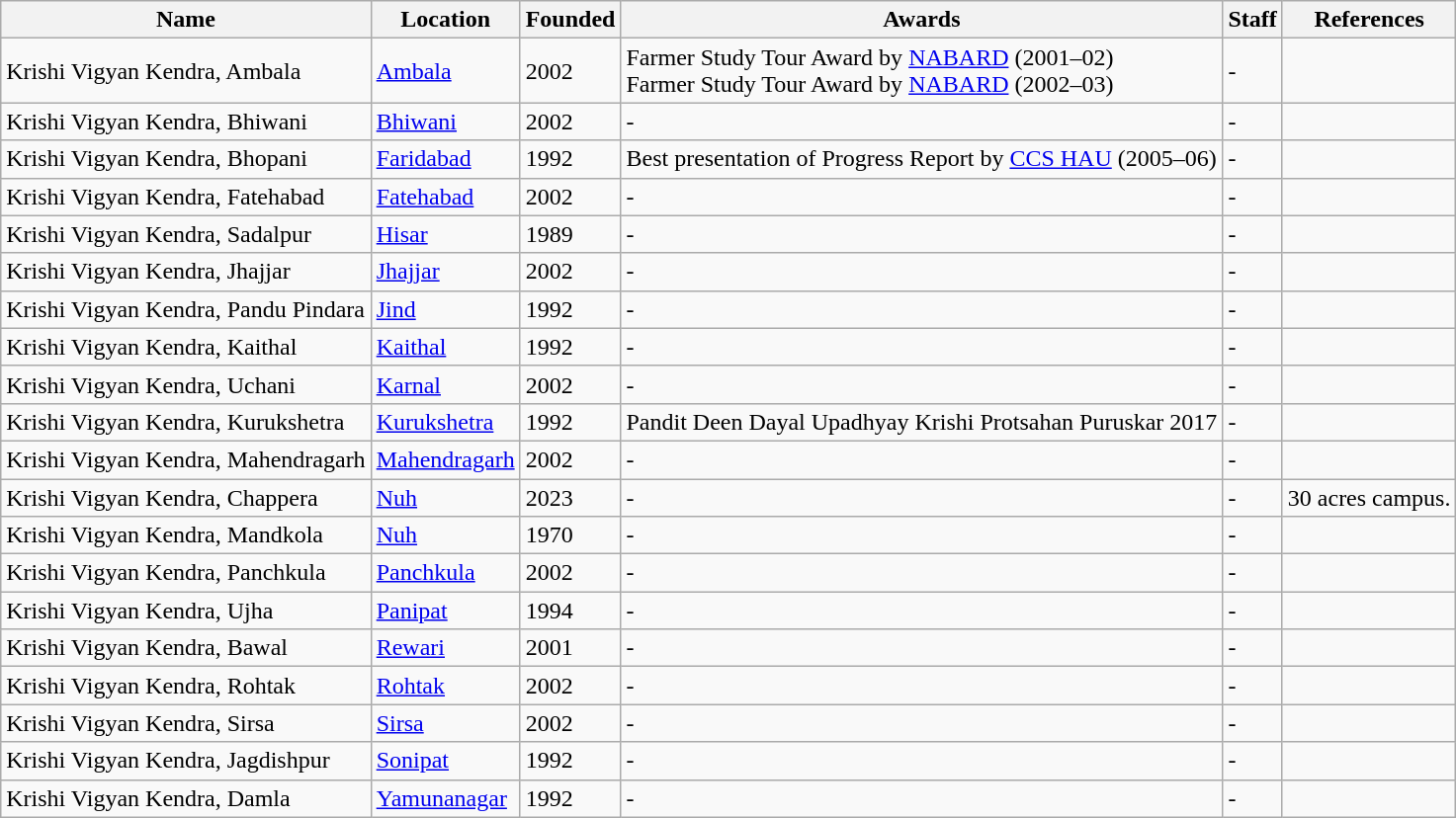<table class="wikitable sortable">
<tr>
<th>Name</th>
<th>Location</th>
<th>Founded</th>
<th>Awards</th>
<th>Staff</th>
<th>References</th>
</tr>
<tr>
<td>Krishi Vigyan Kendra, Ambala</td>
<td><a href='#'>Ambala</a></td>
<td>2002</td>
<td>Farmer Study Tour Award by <a href='#'>NABARD</a> (2001–02) <br> Farmer Study Tour Award by <a href='#'>NABARD</a> (2002–03)</td>
<td>-</td>
<td></td>
</tr>
<tr>
<td>Krishi Vigyan Kendra, Bhiwani</td>
<td><a href='#'>Bhiwani</a></td>
<td>2002</td>
<td>-</td>
<td>-</td>
<td></td>
</tr>
<tr>
<td>Krishi Vigyan Kendra, Bhopani</td>
<td><a href='#'>Faridabad</a></td>
<td>1992</td>
<td>Best presentation of Progress Report by <a href='#'>CCS HAU</a> (2005–06)</td>
<td>-</td>
<td></td>
</tr>
<tr>
<td>Krishi Vigyan Kendra, Fatehabad</td>
<td><a href='#'>Fatehabad</a></td>
<td>2002</td>
<td>-</td>
<td>-</td>
<td></td>
</tr>
<tr>
<td>Krishi Vigyan Kendra, Sadalpur</td>
<td><a href='#'>Hisar</a></td>
<td>1989</td>
<td>-</td>
<td>-</td>
<td></td>
</tr>
<tr>
<td>Krishi Vigyan Kendra, Jhajjar</td>
<td><a href='#'>Jhajjar</a></td>
<td>2002</td>
<td>-</td>
<td>-</td>
<td></td>
</tr>
<tr>
<td>Krishi Vigyan Kendra, Pandu Pindara</td>
<td><a href='#'>Jind</a></td>
<td>1992</td>
<td>-</td>
<td>-</td>
<td></td>
</tr>
<tr>
<td>Krishi Vigyan Kendra, Kaithal</td>
<td><a href='#'>Kaithal</a></td>
<td>1992</td>
<td>-</td>
<td>-</td>
<td></td>
</tr>
<tr>
<td>Krishi Vigyan Kendra, Uchani</td>
<td><a href='#'>Karnal</a></td>
<td>2002</td>
<td>-</td>
<td>-</td>
<td></td>
</tr>
<tr>
<td>Krishi Vigyan Kendra, Kurukshetra</td>
<td><a href='#'>Kurukshetra</a></td>
<td>1992</td>
<td>Pandit Deen Dayal Upadhyay Krishi Protsahan Puruskar 2017</td>
<td>-</td>
<td></td>
</tr>
<tr>
<td>Krishi Vigyan Kendra, Mahendragarh</td>
<td><a href='#'>Mahendragarh</a></td>
<td>2002</td>
<td>-</td>
<td>-</td>
<td></td>
</tr>
<tr>
<td>Krishi Vigyan Kendra, Chappera</td>
<td><a href='#'>Nuh</a></td>
<td>2023</td>
<td>-</td>
<td>-</td>
<td>30 acres campus.</td>
</tr>
<tr>
<td>Krishi Vigyan Kendra, Mandkola</td>
<td><a href='#'>Nuh</a></td>
<td>1970</td>
<td>-</td>
<td>-</td>
<td></td>
</tr>
<tr>
<td>Krishi Vigyan Kendra, Panchkula</td>
<td><a href='#'>Panchkula</a></td>
<td>2002</td>
<td>-</td>
<td>-</td>
<td></td>
</tr>
<tr>
<td>Krishi Vigyan Kendra, Ujha</td>
<td><a href='#'>Panipat</a></td>
<td>1994</td>
<td>-</td>
<td>-</td>
<td></td>
</tr>
<tr>
<td>Krishi Vigyan Kendra, Bawal</td>
<td><a href='#'>Rewari</a></td>
<td>2001</td>
<td>-</td>
<td>-</td>
<td></td>
</tr>
<tr>
<td>Krishi Vigyan Kendra, Rohtak</td>
<td><a href='#'>Rohtak</a></td>
<td>2002</td>
<td>-</td>
<td>-</td>
<td></td>
</tr>
<tr>
<td>Krishi Vigyan Kendra, Sirsa</td>
<td><a href='#'>Sirsa</a></td>
<td>2002</td>
<td>-</td>
<td>-</td>
<td></td>
</tr>
<tr>
<td>Krishi Vigyan Kendra, Jagdishpur</td>
<td><a href='#'>Sonipat</a></td>
<td>1992</td>
<td>-</td>
<td>-</td>
<td></td>
</tr>
<tr>
<td>Krishi Vigyan Kendra, Damla</td>
<td><a href='#'>Yamunanagar</a></td>
<td>1992</td>
<td>-</td>
<td>-</td>
<td></td>
</tr>
</table>
